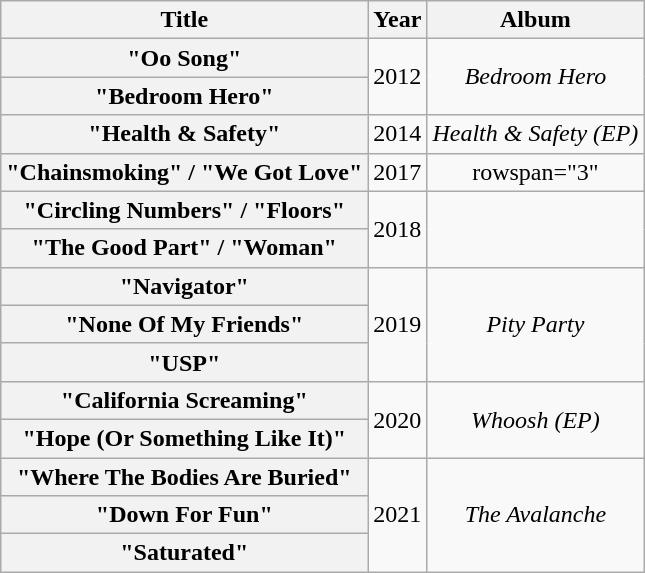<table class="wikitable plainrowheaders" style="text-align:center">
<tr>
<th scope="col">Title</th>
<th scope="col">Year</th>
<th scope="col">Album</th>
</tr>
<tr>
<th scope="row">"Oo Song"</th>
<td rowspan="2">2012</td>
<td rowspan="2"><em>Bedroom Hero</em></td>
</tr>
<tr>
<th scope="row">"Bedroom Hero"</th>
</tr>
<tr>
<th scope="row">"Health & Safety"</th>
<td>2014</td>
<td><em>Health & Safety (EP)</em></td>
</tr>
<tr>
<th scope="row">"Chainsmoking" / "We Got Love"</th>
<td>2017</td>
<td>rowspan="3" </td>
</tr>
<tr>
<th scope="row">"Circling Numbers" / "Floors"</th>
<td rowspan="2">2018</td>
</tr>
<tr>
<th scope="row">"The Good Part" / "Woman"</th>
</tr>
<tr>
<th scope="row">"Navigator"</th>
<td rowspan="3">2019</td>
<td rowspan="3"><em>Pity Party</em></td>
</tr>
<tr>
<th scope="row">"None Of My Friends"</th>
</tr>
<tr>
<th scope="row">"USP"</th>
</tr>
<tr>
<th scope="row">"California Screaming"</th>
<td rowspan="2">2020</td>
<td rowspan="2"><em>Whoosh (EP)</em></td>
</tr>
<tr>
<th scope="row">"Hope (Or Something Like It)"</th>
</tr>
<tr>
<th scope="row">"Where The Bodies Are Buried"</th>
<td rowspan="3">2021</td>
<td rowspan="3"><em>The Avalanche</em></td>
</tr>
<tr>
<th scope="row">"Down For Fun"</th>
</tr>
<tr>
<th scope="row">"Saturated"</th>
</tr>
</table>
